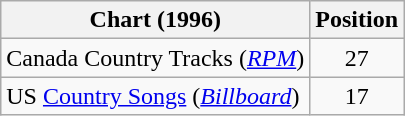<table class="wikitable sortable">
<tr>
<th scope="col">Chart (1996)</th>
<th scope="col">Position</th>
</tr>
<tr>
<td>Canada Country Tracks (<em><a href='#'>RPM</a></em>)</td>
<td align="center">27</td>
</tr>
<tr>
<td>US <a href='#'>Country Songs</a> (<em><a href='#'>Billboard</a></em>)</td>
<td align="center">17</td>
</tr>
</table>
